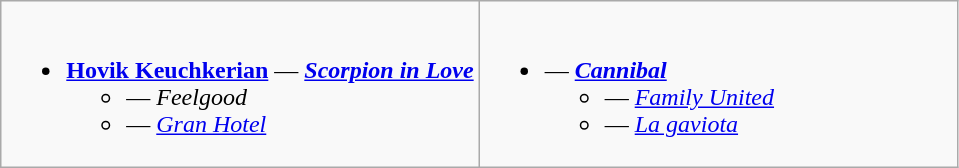<table class=wikitable>
<tr>
<td style="vertical-align:top; width:50%;"><br><ul><li><strong><a href='#'>Hovik Keuchkerian</a></strong> — <strong><em><a href='#'>Scorpion in Love</a></em></strong><ul><li> — <em>Feelgood</em></li><li> — <em><a href='#'>Gran Hotel</a></em></li></ul></li></ul></td>
<td style="vertical-align:top; width:50%;"><br><ul><li><strong></strong> — <strong><em><a href='#'>Cannibal</a></em></strong><ul><li> — <em><a href='#'>Family United</a></em></li><li> — <em><a href='#'>La gaviota</a></em></li></ul></li></ul></td>
</tr>
</table>
